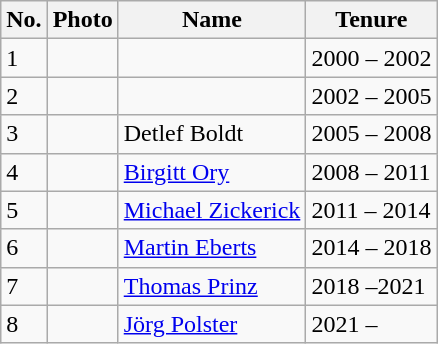<table class="wikitable zebra">
<tr class=hintergrundfarbe6>
<th>No.</th>
<th>Photo</th>
<th>Name</th>
<th>Tenure</th>
</tr>
<tr>
<td>1</td>
<td></td>
<td></td>
<td>2000 – 2002</td>
</tr>
<tr>
<td>2</td>
<td></td>
<td></td>
<td>2002 – 2005</td>
</tr>
<tr>
<td>3</td>
<td></td>
<td>Detlef Boldt</td>
<td>2005 – 2008</td>
</tr>
<tr>
<td>4</td>
<td></td>
<td><a href='#'>Birgitt Ory</a></td>
<td>2008 – 2011</td>
</tr>
<tr>
<td>5</td>
<td></td>
<td><a href='#'>Michael Zickerick</a></td>
<td>2011 – 2014</td>
</tr>
<tr>
<td>6</td>
<td></td>
<td><a href='#'>Martin Eberts</a></td>
<td>2014 – 2018</td>
</tr>
<tr>
<td>7</td>
<td></td>
<td><a href='#'>Thomas Prinz</a></td>
<td>2018 –2021</td>
</tr>
<tr>
<td>8</td>
<td></td>
<td><a href='#'>Jörg Polster</a></td>
<td>2021 –</td>
</tr>
</table>
